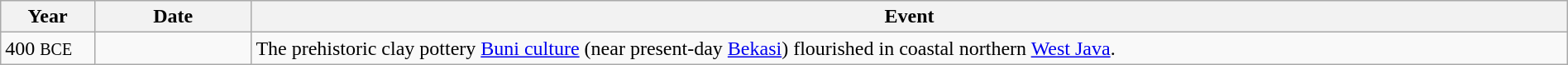<table class="wikitable" width="100%">
<tr>
<th style="width:6%">Year</th>
<th style="width:10%">Date</th>
<th>Event</th>
</tr>
<tr>
<td>400 <small>BCE</small></td>
<td></td>
<td>The prehistoric clay pottery <a href='#'>Buni culture</a> (near present-day <a href='#'>Bekasi</a>) flourished in coastal northern <a href='#'>West Java</a>.</td>
</tr>
</table>
